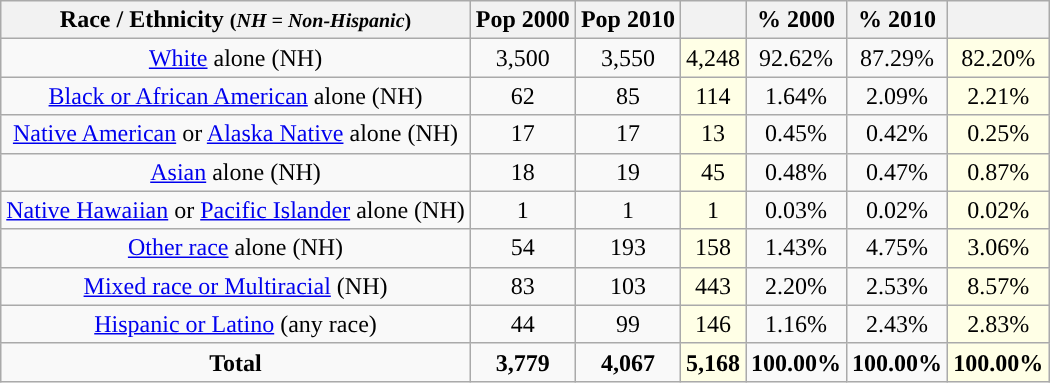<table class="wikitable" style="text-align:center;">
<tr>
<th>Race / Ethnicity <small>(<em>NH = Non-Hispanic</em>)</small></th>
<th>Pop 2000</th>
<th>Pop 2010</th>
<th></th>
<th>% 2000</th>
<th>% 2010</th>
<th></th>
</tr>
<tr>
<td><a href='#'>White</a> alone (NH)</td>
<td>3,500</td>
<td>3,550</td>
<td style='background: #ffffe6;'>4,248</td>
<td>92.62%</td>
<td>87.29%</td>
<td style='background: #ffffe6;'>82.20%</td>
</tr>
<tr>
<td><a href='#'>Black or African American</a> alone (NH)</td>
<td>62</td>
<td>85</td>
<td style='background: #ffffe6;'>114</td>
<td>1.64%</td>
<td>2.09%</td>
<td style='background: #ffffe6;'>2.21%</td>
</tr>
<tr>
<td><a href='#'>Native American</a> or <a href='#'>Alaska Native</a> alone (NH)</td>
<td>17</td>
<td>17</td>
<td style='background: #ffffe6;'>13</td>
<td>0.45%</td>
<td>0.42%</td>
<td style='background: #ffffe6;'>0.25%</td>
</tr>
<tr>
<td><a href='#'>Asian</a> alone (NH)</td>
<td>18</td>
<td>19</td>
<td style='background: #ffffe6;'>45</td>
<td>0.48%</td>
<td>0.47%</td>
<td style='background: #ffffe6;'>0.87%</td>
</tr>
<tr>
<td><a href='#'>Native Hawaiian</a> or <a href='#'>Pacific Islander</a> alone (NH)</td>
<td>1</td>
<td>1</td>
<td style='background: #ffffe6;'>1</td>
<td>0.03%</td>
<td>0.02%</td>
<td style='background: #ffffe6;'>0.02%</td>
</tr>
<tr>
<td><a href='#'>Other race</a> alone (NH)</td>
<td>54</td>
<td>193</td>
<td style='background: #ffffe6;'>158</td>
<td>1.43%</td>
<td>4.75%</td>
<td style='background: #ffffe6;'>3.06%</td>
</tr>
<tr>
<td><a href='#'>Mixed race or Multiracial</a> (NH)</td>
<td>83</td>
<td>103</td>
<td style='background: #ffffe6;'>443</td>
<td>2.20%</td>
<td>2.53%</td>
<td style='background: #ffffe6;'>8.57%</td>
</tr>
<tr>
<td><a href='#'>Hispanic or Latino</a> (any race)</td>
<td>44</td>
<td>99</td>
<td style='background: #ffffe6;'>146</td>
<td>1.16%</td>
<td>2.43%</td>
<td style='background: #ffffe6;'>2.83%</td>
</tr>
<tr>
<td><strong>Total</strong></td>
<td><strong>3,779</strong></td>
<td><strong>4,067</strong></td>
<td style='background: #ffffe6;'><strong>5,168</strong></td>
<td><strong>100.00%</strong></td>
<td><strong>100.00%</strong></td>
<td style='background: #ffffe6;'><strong>100.00%</strong></td>
</tr>
</table>
